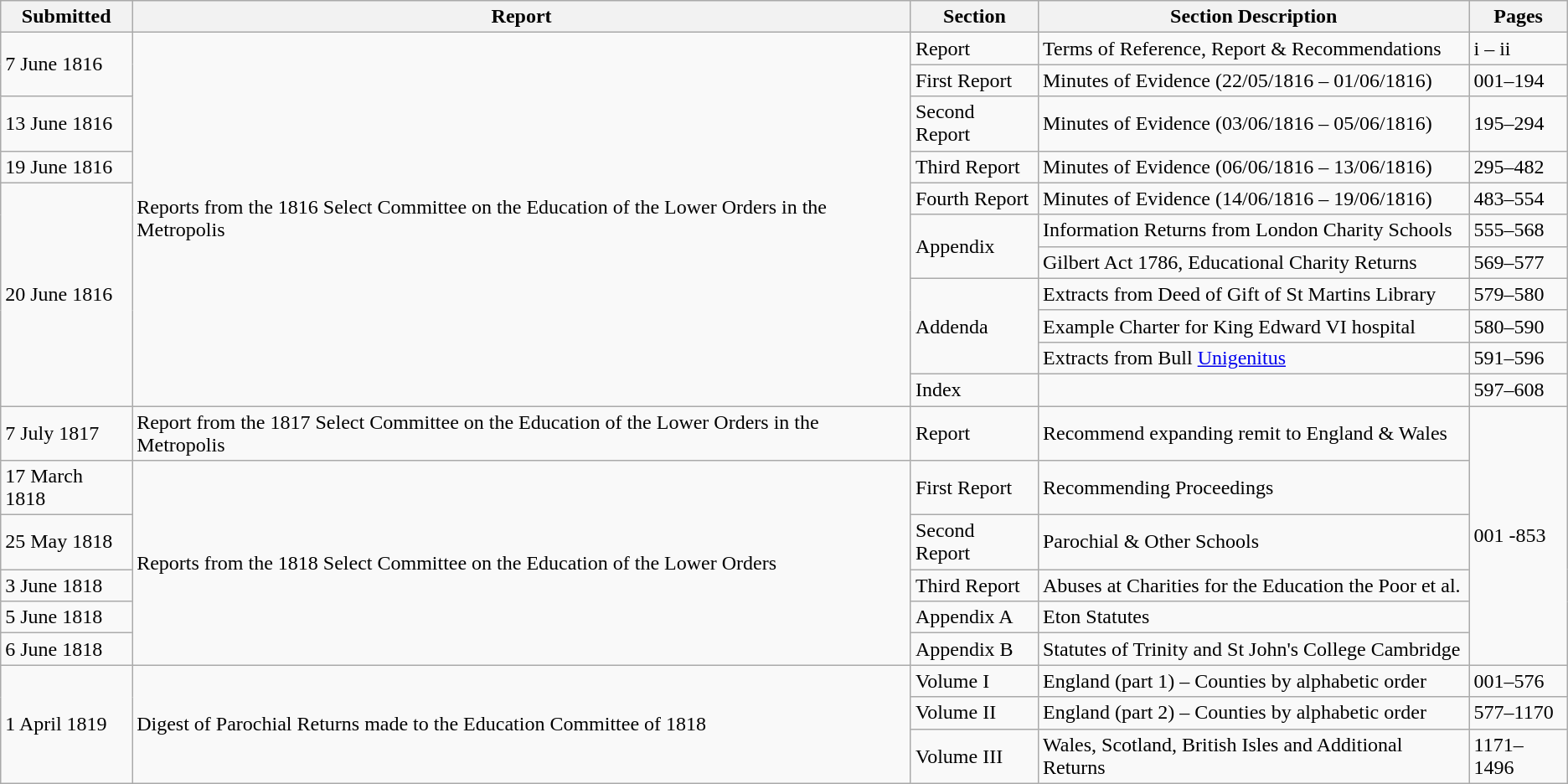<table class="wikitable mw-collapsible mw-collapsed">
<tr>
<th>Submitted</th>
<th>Report</th>
<th>Section</th>
<th>Section Description</th>
<th>Pages</th>
</tr>
<tr>
<td rowspan="2">7 June 1816</td>
<td rowspan="11">Reports from the 1816 Select Committee on the Education of the Lower Orders in the Metropolis</td>
<td>Report</td>
<td>Terms of Reference, Report & Recommendations</td>
<td>i – ii</td>
</tr>
<tr>
<td>First Report</td>
<td>Minutes of Evidence (22/05/1816 – 01/06/1816)</td>
<td>001–194</td>
</tr>
<tr>
<td>13 June 1816</td>
<td>Second Report</td>
<td>Minutes of Evidence (03/06/1816 – 05/06/1816)</td>
<td>195–294</td>
</tr>
<tr>
<td>19 June 1816</td>
<td>Third Report</td>
<td>Minutes of Evidence (06/06/1816 – 13/06/1816)</td>
<td>295–482</td>
</tr>
<tr>
<td rowspan="7">20 June 1816</td>
<td>Fourth Report</td>
<td>Minutes of Evidence (14/06/1816 – 19/06/1816)</td>
<td>483–554</td>
</tr>
<tr>
<td rowspan="2">Appendix</td>
<td>Information Returns from London Charity Schools</td>
<td>555–568</td>
</tr>
<tr>
<td>Gilbert Act 1786, Educational Charity Returns</td>
<td>569–577</td>
</tr>
<tr>
<td rowspan="3">Addenda</td>
<td>Extracts from Deed of Gift of St Martins Library</td>
<td>579–580</td>
</tr>
<tr>
<td>Example Charter for King Edward VI hospital</td>
<td>580–590</td>
</tr>
<tr>
<td>Extracts from Bull <a href='#'>Unigenitus</a></td>
<td>591–596</td>
</tr>
<tr>
<td>Index</td>
<td></td>
<td>597–608</td>
</tr>
<tr>
<td>7 July 1817</td>
<td>Report from the 1817 Select Committee on the Education of the Lower Orders in the Metropolis</td>
<td>Report</td>
<td>Recommend expanding remit to England & Wales</td>
<td rowspan="6">001 -853</td>
</tr>
<tr>
<td>17 March 1818</td>
<td rowspan="5">Reports from the 1818 Select Committee on the Education of the Lower Orders</td>
<td>First Report</td>
<td>Recommending Proceedings</td>
</tr>
<tr>
<td>25 May 1818</td>
<td>Second Report</td>
<td>Parochial & Other Schools</td>
</tr>
<tr>
<td>3 June 1818</td>
<td>Third Report</td>
<td>Abuses at Charities for the Education the Poor et al.</td>
</tr>
<tr>
<td>5 June 1818</td>
<td>Appendix A</td>
<td>Eton Statutes</td>
</tr>
<tr>
<td>6 June 1818</td>
<td>Appendix B</td>
<td>Statutes of Trinity and St John's College Cambridge</td>
</tr>
<tr>
<td rowspan="3">1 April 1819</td>
<td rowspan="3">Digest of Parochial Returns made to the Education Committee of 1818</td>
<td>Volume I</td>
<td>England (part 1) – Counties by alphabetic order</td>
<td>001–576</td>
</tr>
<tr>
<td>Volume II</td>
<td>England (part 2) – Counties by alphabetic order</td>
<td>577–1170</td>
</tr>
<tr>
<td>Volume III</td>
<td>Wales, Scotland, British Isles and Additional Returns</td>
<td>1171–1496</td>
</tr>
</table>
